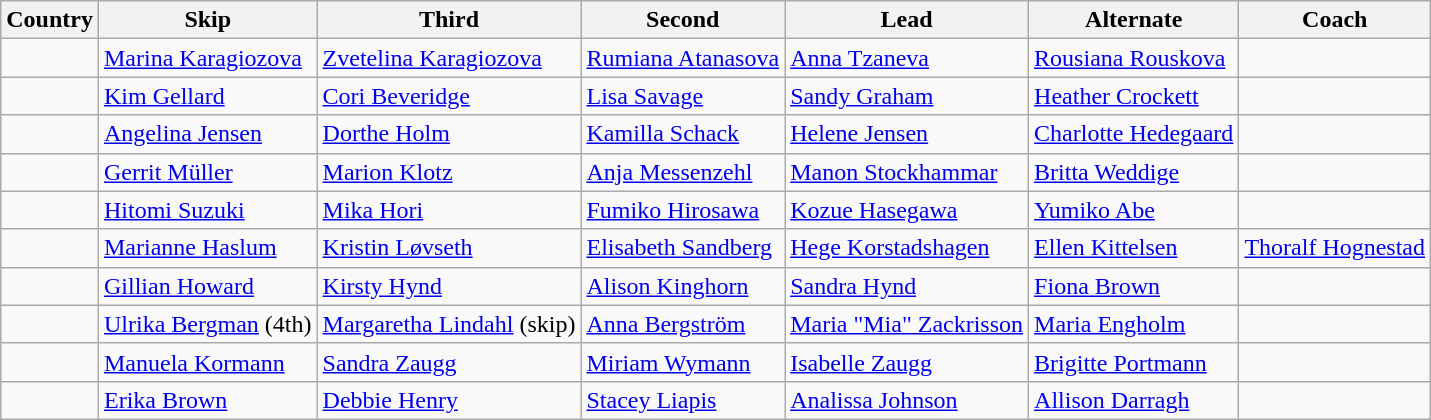<table class=wikitable>
<tr>
<th>Country</th>
<th>Skip</th>
<th>Third</th>
<th>Second</th>
<th>Lead</th>
<th>Alternate</th>
<th>Coach</th>
</tr>
<tr>
<td></td>
<td><a href='#'>Marina Karagiozova</a></td>
<td><a href='#'>Zvetelina Karagiozova</a></td>
<td><a href='#'>Rumiana Atanasova</a></td>
<td><a href='#'>Anna Tzaneva</a></td>
<td><a href='#'>Rousiana Rouskova</a></td>
<td></td>
</tr>
<tr>
<td></td>
<td><a href='#'>Kim Gellard</a></td>
<td><a href='#'>Cori Beveridge</a></td>
<td><a href='#'>Lisa Savage</a></td>
<td><a href='#'>Sandy Graham</a></td>
<td><a href='#'>Heather Crockett</a></td>
<td></td>
</tr>
<tr>
<td></td>
<td><a href='#'>Angelina Jensen</a></td>
<td><a href='#'>Dorthe Holm</a></td>
<td><a href='#'>Kamilla Schack</a></td>
<td><a href='#'>Helene Jensen</a></td>
<td><a href='#'>Charlotte Hedegaard</a></td>
<td></td>
</tr>
<tr>
<td></td>
<td><a href='#'>Gerrit Müller</a></td>
<td><a href='#'>Marion Klotz</a></td>
<td><a href='#'>Anja Messenzehl</a></td>
<td><a href='#'>Manon Stockhammar</a></td>
<td><a href='#'>Britta Weddige</a></td>
<td></td>
</tr>
<tr>
<td></td>
<td><a href='#'>Hitomi Suzuki</a></td>
<td><a href='#'>Mika Hori</a></td>
<td><a href='#'>Fumiko Hirosawa</a></td>
<td><a href='#'>Kozue Hasegawa</a></td>
<td><a href='#'>Yumiko Abe</a></td>
<td></td>
</tr>
<tr>
<td></td>
<td><a href='#'>Marianne Haslum</a></td>
<td><a href='#'>Kristin Løvseth</a></td>
<td><a href='#'>Elisabeth Sandberg</a></td>
<td><a href='#'>Hege Korstadshagen</a></td>
<td><a href='#'>Ellen Kittelsen</a></td>
<td><a href='#'>Thoralf Hognestad</a></td>
</tr>
<tr>
<td></td>
<td><a href='#'>Gillian Howard</a></td>
<td><a href='#'>Kirsty Hynd</a></td>
<td><a href='#'>Alison Kinghorn</a></td>
<td><a href='#'>Sandra Hynd</a></td>
<td><a href='#'>Fiona Brown</a></td>
<td></td>
</tr>
<tr>
<td></td>
<td><a href='#'>Ulrika Bergman</a> (4th)</td>
<td><a href='#'>Margaretha Lindahl</a> (skip)</td>
<td><a href='#'>Anna Bergström</a></td>
<td><a href='#'>Maria "Mia" Zackrisson</a></td>
<td><a href='#'>Maria Engholm</a></td>
<td></td>
</tr>
<tr>
<td></td>
<td><a href='#'>Manuela Kormann</a></td>
<td><a href='#'>Sandra Zaugg</a></td>
<td><a href='#'>Miriam Wymann</a></td>
<td><a href='#'>Isabelle Zaugg</a></td>
<td><a href='#'>Brigitte Portmann</a></td>
<td></td>
</tr>
<tr>
<td></td>
<td><a href='#'>Erika Brown</a></td>
<td><a href='#'>Debbie Henry</a></td>
<td><a href='#'>Stacey Liapis</a></td>
<td><a href='#'>Analissa Johnson</a></td>
<td><a href='#'>Allison Darragh</a></td>
<td></td>
</tr>
</table>
